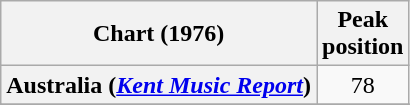<table class="wikitable sortable plainrowheaders" style="text-align:center">
<tr>
<th scope="col">Chart (1976)</th>
<th scope="col">Peak<br>position</th>
</tr>
<tr>
<th scope="row">Australia (<em><a href='#'>Kent Music Report</a></em>)</th>
<td align="center">78</td>
</tr>
<tr>
</tr>
<tr>
</tr>
</table>
